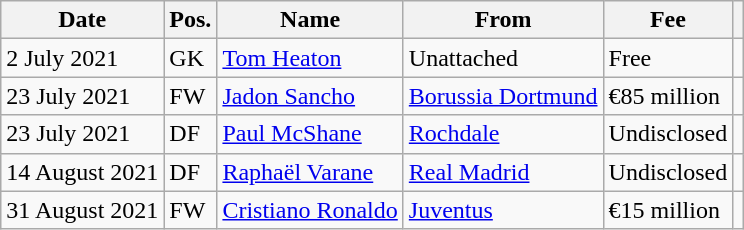<table class="wikitable">
<tr>
<th>Date</th>
<th>Pos.</th>
<th>Name</th>
<th>From</th>
<th>Fee</th>
<th></th>
</tr>
<tr>
<td>2 July 2021</td>
<td>GK</td>
<td> <a href='#'>Tom Heaton</a></td>
<td>Unattached</td>
<td>Free</td>
<td></td>
</tr>
<tr>
<td>23 July 2021</td>
<td>FW</td>
<td> <a href='#'>Jadon Sancho</a></td>
<td> <a href='#'>Borussia Dortmund</a></td>
<td>€85 million</td>
<td></td>
</tr>
<tr>
<td>23 July 2021</td>
<td>DF</td>
<td> <a href='#'>Paul McShane</a></td>
<td> <a href='#'>Rochdale</a></td>
<td>Undisclosed</td>
<td></td>
</tr>
<tr>
<td>14 August 2021</td>
<td>DF</td>
<td> <a href='#'>Raphaël Varane</a></td>
<td> <a href='#'>Real Madrid</a></td>
<td>Undisclosed</td>
<td></td>
</tr>
<tr>
<td>31 August 2021</td>
<td>FW</td>
<td> <a href='#'>Cristiano Ronaldo</a></td>
<td> <a href='#'>Juventus</a></td>
<td>€15 million</td>
<td></td>
</tr>
</table>
